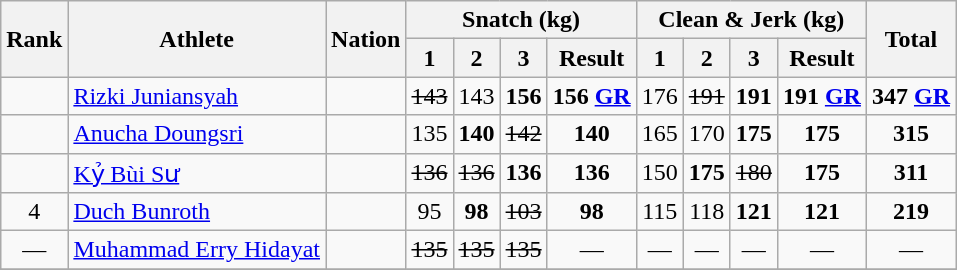<table class="wikitable sortable" style="text-align:center;">
<tr>
<th rowspan=2>Rank</th>
<th rowspan=2>Athlete</th>
<th rowspan=2>Nation</th>
<th colspan=4>Snatch (kg)</th>
<th colspan=4>Clean & Jerk (kg)</th>
<th rowspan=2>Total</th>
</tr>
<tr>
<th>1</th>
<th>2</th>
<th>3</th>
<th>Result</th>
<th>1</th>
<th>2</th>
<th>3</th>
<th>Result</th>
</tr>
<tr>
<td></td>
<td align=left><a href='#'>Rizki Juniansyah</a></td>
<td align=left></td>
<td><s>143</s></td>
<td>143</td>
<td><strong>156</strong></td>
<td><strong>156</strong> <strong><a href='#'>GR</a></strong></td>
<td>176</td>
<td><s>191</s></td>
<td><strong>191</strong></td>
<td><strong>191</strong> <strong><a href='#'>GR</a></strong></td>
<td><strong>347</strong> <strong><a href='#'>GR</a></strong></td>
</tr>
<tr>
<td></td>
<td align=left><a href='#'>Anucha Doungsri</a></td>
<td align=left></td>
<td>135</td>
<td><strong>140</strong></td>
<td><s>142</s></td>
<td><strong>140</strong></td>
<td>165</td>
<td>170</td>
<td><strong>175</strong></td>
<td><strong>175</strong></td>
<td><strong>315</strong></td>
</tr>
<tr>
<td></td>
<td align=left><a href='#'>Kỷ Bùi Sư</a></td>
<td align=left></td>
<td><s>136</s></td>
<td><s>136</s></td>
<td><strong>136</strong></td>
<td><strong>136</strong></td>
<td>150</td>
<td><strong>175</strong></td>
<td><s>180</s></td>
<td><strong>175</strong></td>
<td><strong>311</strong></td>
</tr>
<tr>
<td>4</td>
<td align=left><a href='#'>Duch Bunroth</a></td>
<td align=left></td>
<td>95</td>
<td><strong>98</strong></td>
<td><s>103</s></td>
<td><strong>98</strong></td>
<td>115</td>
<td>118</td>
<td><strong>121</strong></td>
<td><strong>121</strong></td>
<td><strong>219</strong></td>
</tr>
<tr>
<td>—</td>
<td align=left><a href='#'>Muhammad Erry Hidayat</a></td>
<td align=left></td>
<td><s>135</s></td>
<td><s>135</s></td>
<td><s>135</s></td>
<td>—</td>
<td>—</td>
<td>—</td>
<td>—</td>
<td>—</td>
<td>—</td>
</tr>
<tr>
</tr>
</table>
